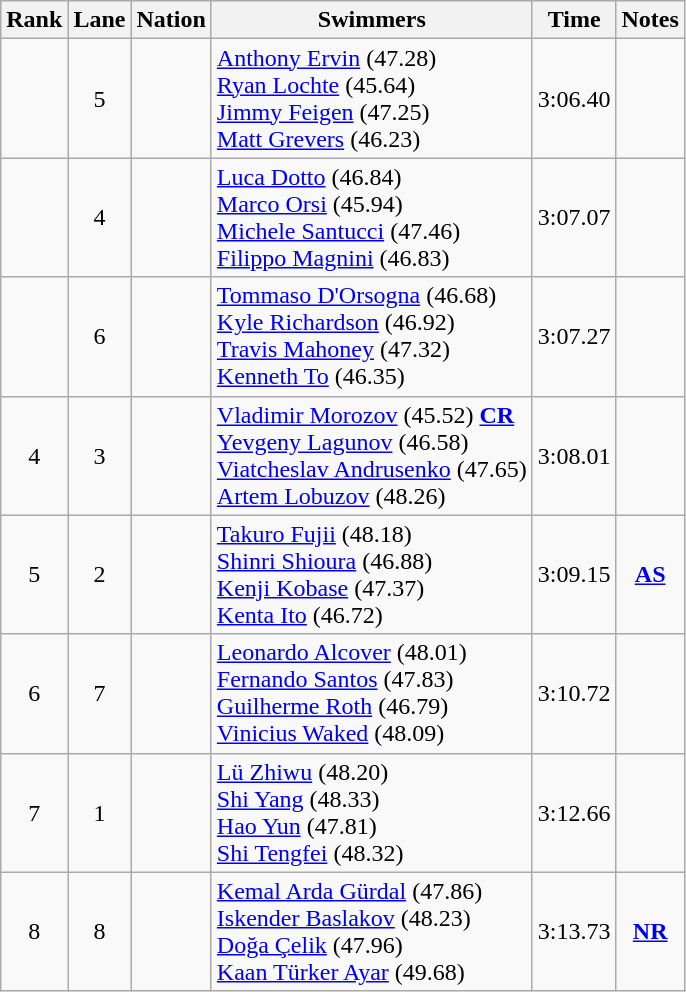<table class="wikitable sortable" style="text-align:center">
<tr>
<th>Rank</th>
<th>Lane</th>
<th>Nation</th>
<th>Swimmers</th>
<th>Time</th>
<th>Notes</th>
</tr>
<tr>
<td></td>
<td>5</td>
<td align=left></td>
<td align=left><a href='#'>Anthony Ervin</a> (47.28)<br><a href='#'>Ryan Lochte</a> (45.64)<br><a href='#'>Jimmy Feigen</a> (47.25)<br><a href='#'>Matt Grevers</a> (46.23)</td>
<td>3:06.40</td>
<td></td>
</tr>
<tr>
<td></td>
<td>4</td>
<td align=left></td>
<td align=left><a href='#'>Luca Dotto</a> (46.84)<br><a href='#'>Marco Orsi</a> (45.94)<br><a href='#'>Michele Santucci</a> (47.46)<br><a href='#'>Filippo Magnini</a> (46.83)</td>
<td>3:07.07</td>
<td></td>
</tr>
<tr>
<td></td>
<td>6</td>
<td align=left></td>
<td align=left><a href='#'>Tommaso D'Orsogna</a> (46.68)<br><a href='#'>Kyle Richardson</a> (46.92)<br><a href='#'>Travis Mahoney</a> (47.32)<br><a href='#'>Kenneth To</a> (46.35)</td>
<td>3:07.27</td>
<td></td>
</tr>
<tr>
<td>4</td>
<td>3</td>
<td align=left></td>
<td align=left><a href='#'>Vladimir Morozov</a> (45.52) <strong><a href='#'>CR</a></strong><br><a href='#'>Yevgeny Lagunov</a> (46.58)<br><a href='#'>Viatcheslav Andrusenko</a> (47.65)<br><a href='#'>Artem Lobuzov</a> (48.26)</td>
<td>3:08.01</td>
<td></td>
</tr>
<tr>
<td>5</td>
<td>2</td>
<td align=left></td>
<td align=left><a href='#'>Takuro Fujii</a> (48.18)<br><a href='#'>Shinri Shioura</a> (46.88)<br><a href='#'>Kenji Kobase</a> (47.37)<br><a href='#'>Kenta Ito</a> (46.72)</td>
<td>3:09.15</td>
<td><strong><a href='#'>AS</a></strong></td>
</tr>
<tr>
<td>6</td>
<td>7</td>
<td align=left></td>
<td align=left><a href='#'>Leonardo Alcover</a> (48.01)<br><a href='#'>Fernando Santos</a> (47.83)<br><a href='#'>Guilherme Roth</a> (46.79)<br><a href='#'>Vinicius Waked</a> (48.09)</td>
<td>3:10.72</td>
<td></td>
</tr>
<tr>
<td>7</td>
<td>1</td>
<td align=left></td>
<td align=left><a href='#'>Lü Zhiwu</a> (48.20)<br><a href='#'>Shi Yang</a> (48.33)<br><a href='#'>Hao Yun</a> (47.81)<br><a href='#'>Shi Tengfei</a> (48.32)</td>
<td>3:12.66</td>
<td></td>
</tr>
<tr>
<td>8</td>
<td>8</td>
<td align=left></td>
<td align=left><a href='#'>Kemal Arda Gürdal</a> (47.86)<br><a href='#'>Iskender Baslakov</a> (48.23)<br><a href='#'>Doğa Çelik</a> (47.96)<br><a href='#'>Kaan Türker Ayar</a> (49.68)</td>
<td>3:13.73</td>
<td><strong><a href='#'>NR</a></strong></td>
</tr>
</table>
